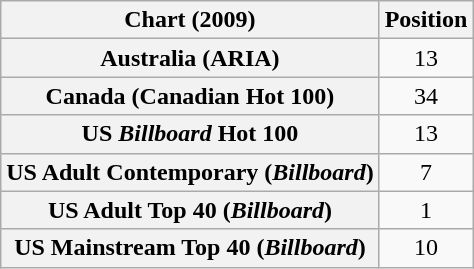<table class="wikitable sortable plainrowheaders">
<tr>
<th>Chart (2009)</th>
<th>Position</th>
</tr>
<tr>
<th scope="row">Australia (ARIA)</th>
<td style="text-align:center;">13</td>
</tr>
<tr>
<th scope="row">Canada (Canadian Hot 100)</th>
<td style="text-align:center;">34</td>
</tr>
<tr>
<th scope="row">US <em>Billboard</em> Hot 100</th>
<td style="text-align:center;">13</td>
</tr>
<tr>
<th scope="row">US Adult Contemporary (<em>Billboard</em>)</th>
<td style="text-align:center;">7</td>
</tr>
<tr>
<th scope="row">US Adult Top 40 (<em>Billboard</em>)</th>
<td style="text-align:center;">1</td>
</tr>
<tr>
<th scope="row">US Mainstream Top 40 (<em>Billboard</em>)</th>
<td style="text-align:center;">10</td>
</tr>
</table>
